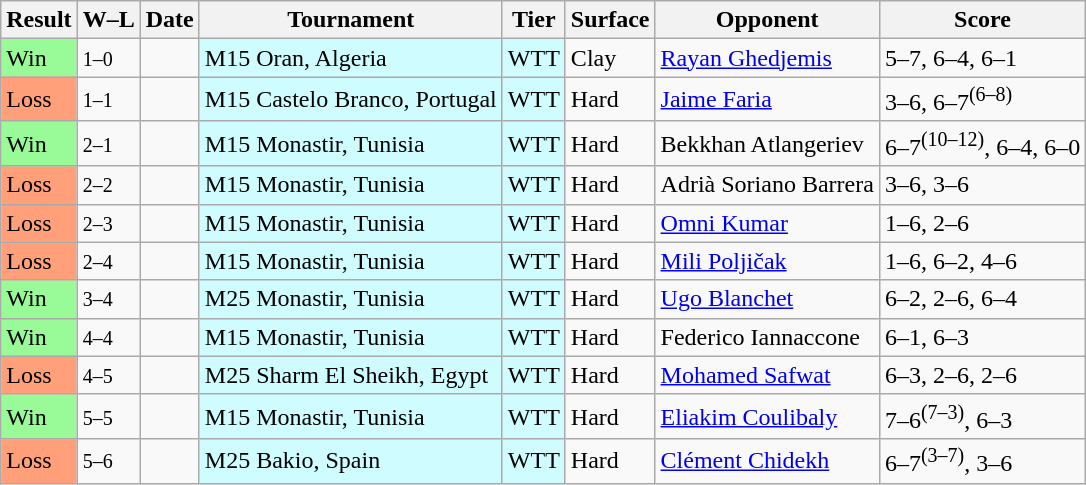<table class="sortable wikitable">
<tr>
<th>Result</th>
<th class="unsortable">W–L</th>
<th>Date</th>
<th>Tournament</th>
<th>Tier</th>
<th>Surface</th>
<th>Opponent</th>
<th class="unsortable">Score</th>
</tr>
<tr>
<td bgcolor=98FB98>Win</td>
<td><small>1–0</small></td>
<td></td>
<td style="background:#cffcff;">M15 Oran, Algeria</td>
<td style="background:#cffcff;">WTT</td>
<td>Clay</td>
<td> <a href='#'>Rayan Ghedjemis</a></td>
<td>5–7, 6–4, 6–1</td>
</tr>
<tr>
<td bgcolor=FFA07A>Loss</td>
<td><small>1–1</small></td>
<td></td>
<td style="background:#cffcff;">M15 Castelo Branco, Portugal</td>
<td style="background:#cffcff;">WTT</td>
<td>Hard</td>
<td> <a href='#'>Jaime Faria</a></td>
<td>3–6, 6–7<sup>(6–8)</sup></td>
</tr>
<tr>
<td bgcolor=98FB98>Win</td>
<td><small>2–1</small></td>
<td></td>
<td style="background:#cffcff;">M15 Monastir, Tunisia</td>
<td style="background:#cffcff;">WTT</td>
<td>Hard</td>
<td> Bekkhan Atlangeriev</td>
<td>6–7<sup>(10–12)</sup>, 6–4, 6–0</td>
</tr>
<tr>
<td bgcolor=FFA07A>Loss</td>
<td><small>2–2</small></td>
<td></td>
<td style="background:#cffcff;">M15 Monastir, Tunisia</td>
<td style="background:#cffcff;">WTT</td>
<td>Hard</td>
<td> Adrià Soriano Barrera</td>
<td>3–6, 3–6</td>
</tr>
<tr>
<td bgcolor=FFA07A>Loss</td>
<td><small>2–3</small></td>
<td></td>
<td style="background:#cffcff;">M15 Monastir, Tunisia</td>
<td style="background:#cffcff;">WTT</td>
<td>Hard</td>
<td> <a href='#'>Omni Kumar</a></td>
<td>1–6, 2–6</td>
</tr>
<tr>
<td bgcolor=FFA07A>Loss</td>
<td><small>2–4</small></td>
<td></td>
<td style="background:#cffcff;">M15 Monastir, Tunisia</td>
<td style="background:#cffcff;">WTT</td>
<td>Hard</td>
<td> <a href='#'>Mili Poljičak</a></td>
<td>1–6, 6–2, 4–6</td>
</tr>
<tr>
<td bgcolor=98FB98>Win</td>
<td><small>3–4</small></td>
<td></td>
<td style="background:#cffcff;">M25 Monastir, Tunisia</td>
<td style="background:#cffcff;">WTT</td>
<td>Hard</td>
<td> <a href='#'>Ugo Blanchet</a></td>
<td>6–2, 2–6, 6–4</td>
</tr>
<tr>
<td bgcolor=98FB98>Win</td>
<td><small>4–4</small></td>
<td></td>
<td style="background:#cffcff;">M15 Monastir, Tunisia</td>
<td style="background:#cffcff;">WTT</td>
<td>Hard</td>
<td> Federico Iannaccone</td>
<td>6–1, 6–3</td>
</tr>
<tr>
<td bgcolor=FFA07A>Loss</td>
<td><small>4–5</small></td>
<td></td>
<td style="background:#cffcff;">M25 Sharm El Sheikh, Egypt</td>
<td style="background:#cffcff;">WTT</td>
<td>Hard</td>
<td> <a href='#'>Mohamed Safwat</a></td>
<td>6–3, 2–6, 2–6</td>
</tr>
<tr>
<td bgcolor=98FB98>Win</td>
<td><small>5–5</small></td>
<td></td>
<td style="background:#cffcff;">M15 Monastir, Tunisia</td>
<td style="background:#cffcff;">WTT</td>
<td>Hard</td>
<td> <a href='#'>Eliakim Coulibaly</a></td>
<td>7–6<sup>(7–3)</sup>, 6–3</td>
</tr>
<tr>
<td bgcolor=FFA07A>Loss</td>
<td><small>5–6</small></td>
<td></td>
<td style="background:#cffcff;">M25 Bakio, Spain</td>
<td style="background:#cffcff;">WTT</td>
<td>Hard</td>
<td> <a href='#'>Clément Chidekh</a></td>
<td>6–7<sup>(3–7)</sup>, 3–6</td>
</tr>
</table>
